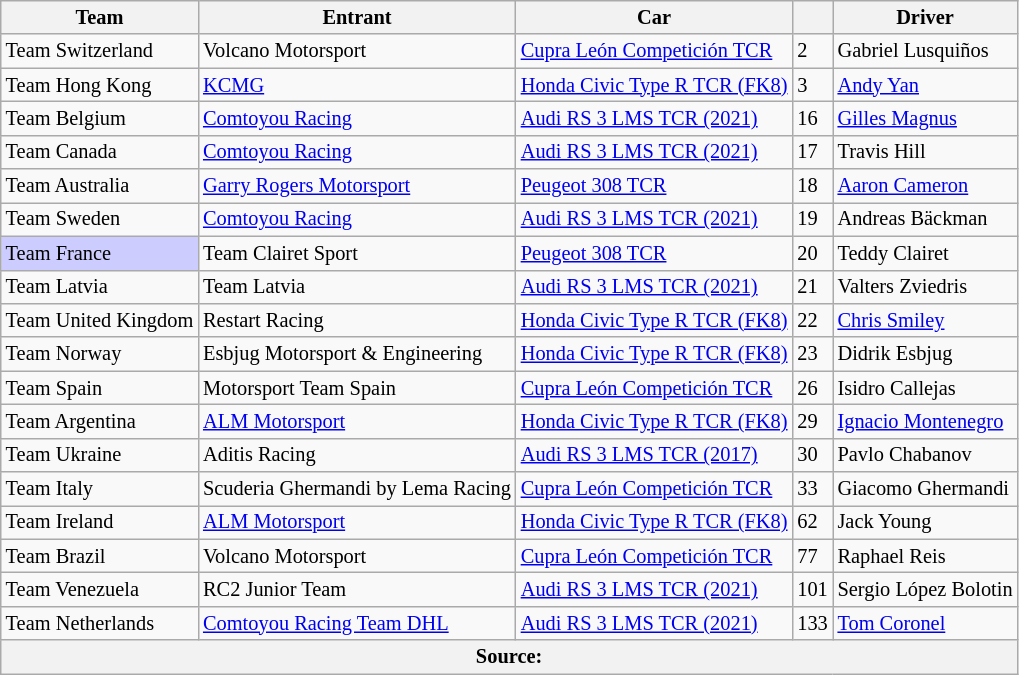<table class="wikitable" style="font-size: 85%;">
<tr>
<th>Team</th>
<th>Entrant</th>
<th>Car</th>
<th></th>
<th>Driver</th>
</tr>
<tr>
<td> Team Switzerland</td>
<td> Volcano Motorsport</td>
<td><a href='#'>Cupra León Competición TCR</a></td>
<td>2</td>
<td>Gabriel Lusquiños</td>
</tr>
<tr>
<td> Team Hong Kong</td>
<td> <a href='#'>KCMG</a></td>
<td><a href='#'>Honda Civic Type R TCR (FK8)</a></td>
<td>3</td>
<td><a href='#'>Andy Yan</a></td>
</tr>
<tr>
<td> Team Belgium</td>
<td> <a href='#'>Comtoyou Racing</a></td>
<td><a href='#'>Audi RS 3 LMS TCR (2021)</a></td>
<td>16</td>
<td><a href='#'>Gilles Magnus</a></td>
</tr>
<tr>
<td> Team Canada</td>
<td> <a href='#'>Comtoyou Racing</a></td>
<td><a href='#'>Audi RS 3 LMS TCR (2021)</a></td>
<td>17</td>
<td>Travis Hill</td>
</tr>
<tr>
<td> Team Australia</td>
<td> <a href='#'>Garry Rogers Motorsport</a></td>
<td><a href='#'>Peugeot 308 TCR</a></td>
<td>18</td>
<td><a href='#'>Aaron Cameron</a></td>
</tr>
<tr>
<td> Team Sweden</td>
<td> <a href='#'>Comtoyou Racing</a></td>
<td><a href='#'>Audi RS 3 LMS TCR (2021)</a></td>
<td>19</td>
<td>Andreas Bäckman</td>
</tr>
<tr>
<td style="background:#ccccff"> Team France</td>
<td> Team Clairet Sport</td>
<td><a href='#'>Peugeot 308 TCR</a></td>
<td>20</td>
<td>Teddy Clairet</td>
</tr>
<tr>
<td> Team Latvia</td>
<td> Team Latvia</td>
<td><a href='#'>Audi RS 3 LMS TCR (2021)</a></td>
<td>21</td>
<td>Valters Zviedris</td>
</tr>
<tr>
<td> Team United Kingdom</td>
<td> Restart Racing</td>
<td><a href='#'>Honda Civic Type R TCR (FK8)</a></td>
<td>22</td>
<td><a href='#'>Chris Smiley</a></td>
</tr>
<tr>
<td> Team Norway</td>
<td> Esbjug Motorsport & Engineering</td>
<td><a href='#'>Honda Civic Type R TCR (FK8)</a></td>
<td>23</td>
<td>Didrik Esbjug</td>
</tr>
<tr>
<td> Team Spain</td>
<td> Motorsport Team Spain</td>
<td><a href='#'>Cupra León Competición TCR</a></td>
<td>26</td>
<td>Isidro Callejas</td>
</tr>
<tr>
<td> Team Argentina</td>
<td> <a href='#'>ALM Motorsport</a></td>
<td><a href='#'>Honda Civic Type R TCR (FK8)</a></td>
<td>29</td>
<td><a href='#'>Ignacio Montenegro</a></td>
</tr>
<tr>
<td> Team Ukraine</td>
<td> Aditis Racing</td>
<td><a href='#'>Audi RS 3 LMS TCR (2017)</a></td>
<td>30</td>
<td>Pavlo Chabanov</td>
</tr>
<tr>
<td> Team Italy</td>
<td> Scuderia Ghermandi by Lema Racing</td>
<td><a href='#'>Cupra León Competición TCR</a></td>
<td>33</td>
<td>Giacomo Ghermandi</td>
</tr>
<tr>
<td> Team Ireland</td>
<td> <a href='#'>ALM Motorsport</a></td>
<td><a href='#'>Honda Civic Type R TCR (FK8)</a></td>
<td>62</td>
<td>Jack Young</td>
</tr>
<tr>
<td> Team Brazil</td>
<td> Volcano Motorsport</td>
<td><a href='#'>Cupra León Competición TCR</a></td>
<td>77</td>
<td>Raphael Reis</td>
</tr>
<tr>
<td> Team Venezuela</td>
<td> RC2 Junior Team</td>
<td><a href='#'>Audi RS 3 LMS TCR (2021)</a></td>
<td>101</td>
<td>Sergio López Bolotin</td>
</tr>
<tr>
<td> Team Netherlands</td>
<td> <a href='#'>Comtoyou Racing Team DHL</a></td>
<td><a href='#'>Audi RS 3 LMS TCR (2021)</a></td>
<td>133</td>
<td><a href='#'>Tom Coronel</a></td>
</tr>
<tr>
<th colspan=5>Source:</th>
</tr>
</table>
